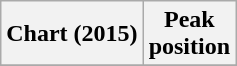<table class="wikitable sortable plainrowheaders" style="text-align:center">
<tr>
<th scope="col">Chart (2015)</th>
<th scope="col">Peak<br> position</th>
</tr>
<tr>
</tr>
</table>
